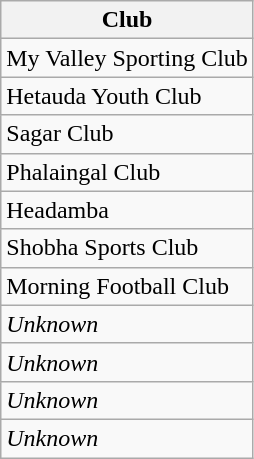<table class="wikitable" border="1">
<tr>
<th>Club</th>
</tr>
<tr>
<td>My Valley Sporting Club</td>
</tr>
<tr>
<td>Hetauda Youth Club</td>
</tr>
<tr>
<td>Sagar Club</td>
</tr>
<tr>
<td>Phalaingal Club</td>
</tr>
<tr>
<td>Headamba</td>
</tr>
<tr>
<td>Shobha Sports Club</td>
</tr>
<tr>
<td>Morning Football Club</td>
</tr>
<tr>
<td><em>Unknown</em></td>
</tr>
<tr>
<td><em>Unknown</em></td>
</tr>
<tr>
<td><em>Unknown</em></td>
</tr>
<tr>
<td><em>Unknown</em></td>
</tr>
</table>
